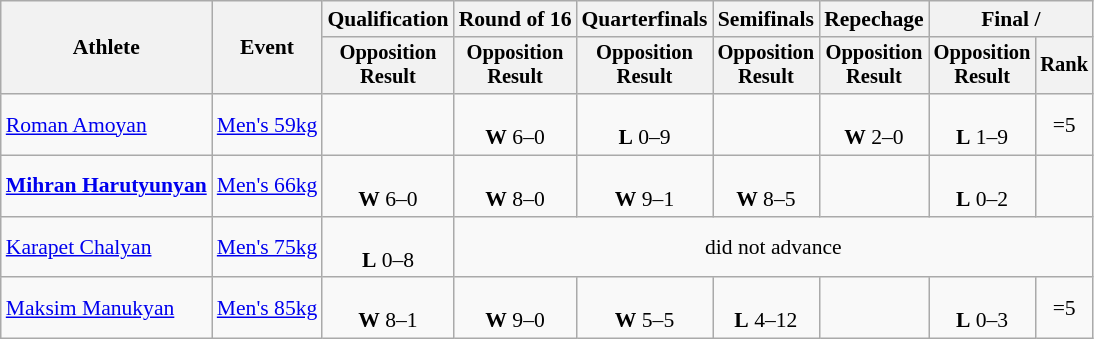<table class="wikitable" style="font-size:90%">
<tr>
<th rowspan="2">Athlete</th>
<th rowspan="2">Event</th>
<th>Qualification</th>
<th>Round of 16</th>
<th>Quarterfinals</th>
<th>Semifinals</th>
<th>Repechage</th>
<th colspan=2>Final / </th>
</tr>
<tr style="font-size:95%">
<th>Opposition<br>Result</th>
<th>Opposition<br>Result</th>
<th>Opposition<br>Result</th>
<th>Opposition<br>Result</th>
<th>Opposition<br>Result</th>
<th>Opposition<br>Result</th>
<th>Rank</th>
</tr>
<tr align=center>
<td align=left><a href='#'>Roman Amoyan</a></td>
<td align=left><a href='#'>Men's 59kg</a></td>
<td></td>
<td><br><strong>W</strong> 6–0</td>
<td><br><strong>L</strong> 0–9</td>
<td></td>
<td><br><strong>W</strong> 2–0</td>
<td><br><strong>L</strong> 1–9</td>
<td>=5</td>
</tr>
<tr align=center>
<td align=left><strong><a href='#'>Mihran Harutyunyan</a></strong></td>
<td align=left><a href='#'>Men's 66kg</a></td>
<td><br><strong>W</strong> 6–0</td>
<td><br><strong>W</strong> 8–0</td>
<td><br><strong>W</strong> 9–1</td>
<td><br><strong>W</strong> 8–5</td>
<td></td>
<td><br><strong>L</strong> 0–2</td>
<td></td>
</tr>
<tr align=center>
<td align=left><a href='#'>Karapet Chalyan</a></td>
<td align=left><a href='#'>Men's 75kg</a></td>
<td><br><strong>L</strong> 0–8</td>
<td colspan=6>did not advance</td>
</tr>
<tr align=center>
<td align=left><a href='#'>Maksim Manukyan</a></td>
<td align=left><a href='#'>Men's 85kg</a></td>
<td><br><strong>W</strong> 8–1</td>
<td><br><strong>W</strong> 9–0</td>
<td><br><strong>W</strong> 5–5</td>
<td><br><strong>L</strong> 4–12</td>
<td></td>
<td><br><strong>L</strong> 0–3</td>
<td>=5</td>
</tr>
</table>
